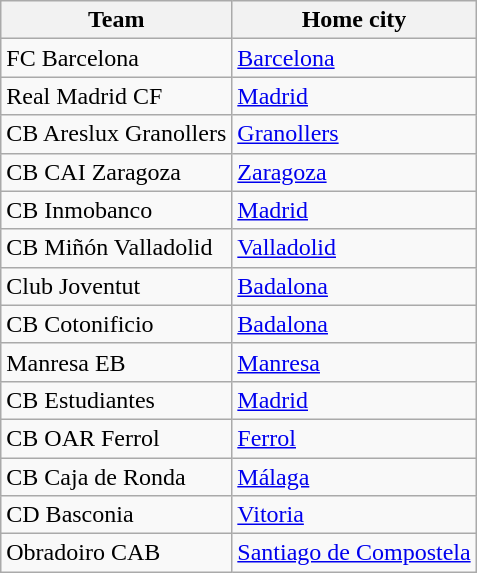<table class="wikitable sortable">
<tr>
<th>Team</th>
<th>Home city</th>
</tr>
<tr>
<td>FC Barcelona</td>
<td><a href='#'>Barcelona</a></td>
</tr>
<tr>
<td>Real Madrid CF</td>
<td><a href='#'>Madrid</a></td>
</tr>
<tr>
<td>CB Areslux Granollers</td>
<td><a href='#'>Granollers</a></td>
</tr>
<tr>
<td>CB CAI Zaragoza</td>
<td><a href='#'>Zaragoza</a></td>
</tr>
<tr>
<td>CB Inmobanco</td>
<td><a href='#'>Madrid</a></td>
</tr>
<tr>
<td>CB Miñón Valladolid</td>
<td><a href='#'>Valladolid</a></td>
</tr>
<tr>
<td>Club Joventut</td>
<td><a href='#'>Badalona</a></td>
</tr>
<tr>
<td>CB Cotonificio</td>
<td><a href='#'>Badalona</a></td>
</tr>
<tr>
<td>Manresa EB</td>
<td><a href='#'>Manresa</a></td>
</tr>
<tr>
<td>CB Estudiantes</td>
<td><a href='#'>Madrid</a></td>
</tr>
<tr>
<td>CB OAR Ferrol</td>
<td><a href='#'>Ferrol</a></td>
</tr>
<tr>
<td>CB Caja de Ronda</td>
<td><a href='#'>Málaga</a></td>
</tr>
<tr>
<td>CD Basconia</td>
<td><a href='#'>Vitoria</a></td>
</tr>
<tr>
<td>Obradoiro CAB</td>
<td><a href='#'>Santiago de Compostela</a></td>
</tr>
</table>
